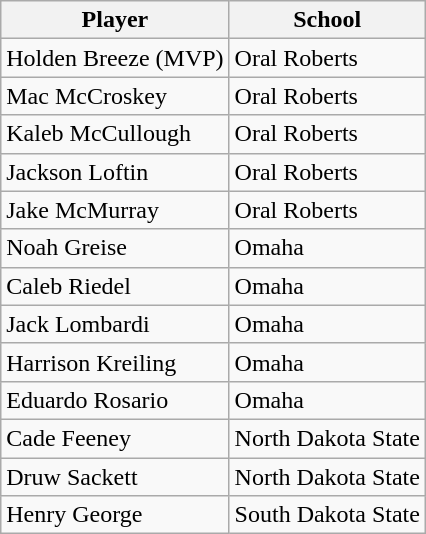<table class="wikitable">
<tr>
<th>Player</th>
<th>School</th>
</tr>
<tr>
<td>Holden Breeze (MVP)</td>
<td>Oral Roberts</td>
</tr>
<tr>
<td>Mac McCroskey</td>
<td>Oral Roberts</td>
</tr>
<tr>
<td>Kaleb McCullough</td>
<td>Oral Roberts</td>
</tr>
<tr>
<td>Jackson Loftin</td>
<td>Oral Roberts</td>
</tr>
<tr>
<td>Jake McMurray</td>
<td>Oral Roberts</td>
</tr>
<tr>
<td>Noah Greise</td>
<td>Omaha</td>
</tr>
<tr>
<td>Caleb Riedel</td>
<td>Omaha</td>
</tr>
<tr>
<td>Jack Lombardi</td>
<td>Omaha</td>
</tr>
<tr>
<td>Harrison Kreiling</td>
<td>Omaha</td>
</tr>
<tr>
<td>Eduardo Rosario</td>
<td>Omaha</td>
</tr>
<tr>
<td>Cade Feeney</td>
<td>North Dakota State</td>
</tr>
<tr>
<td>Druw Sackett</td>
<td>North Dakota State</td>
</tr>
<tr>
<td>Henry George</td>
<td>South Dakota State</td>
</tr>
</table>
